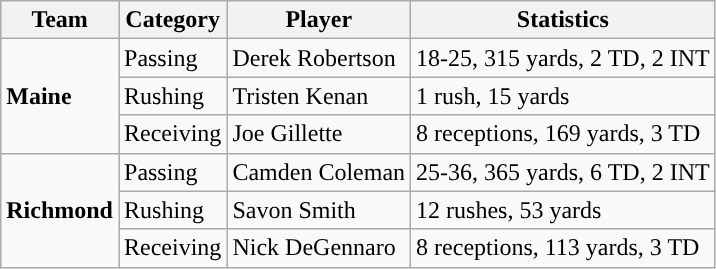<table class="wikitable" style="float: left;">
<tr>
<th>Team</th>
<th>Category</th>
<th>Player</th>
<th>Statistics</th>
</tr>
<tr>
<td rowspan=3><strong>Maine</strong></td>
<td>Passing</td>
<td>Derek Robertson</td>
<td>18-25, 315 yards, 2 TD, 2 INT</td>
</tr>
<tr>
<td>Rushing</td>
<td>Tristen Kenan</td>
<td>1 rush, 15 yards</td>
</tr>
<tr>
<td>Receiving</td>
<td>Joe Gillette</td>
<td>8 receptions, 169 yards, 3 TD</td>
</tr>
<tr>
<td rowspan=3><strong>Richmond</strong></td>
<td>Passing</td>
<td>Camden Coleman</td>
<td>25-36, 365 yards, 6 TD, 2 INT</td>
</tr>
<tr>
<td>Rushing</td>
<td>Savon Smith</td>
<td>12 rushes, 53 yards</td>
</tr>
<tr>
<td>Receiving</td>
<td>Nick DeGennaro</td>
<td>8 receptions, 113 yards, 3 TD</td>
</tr>
</table>
